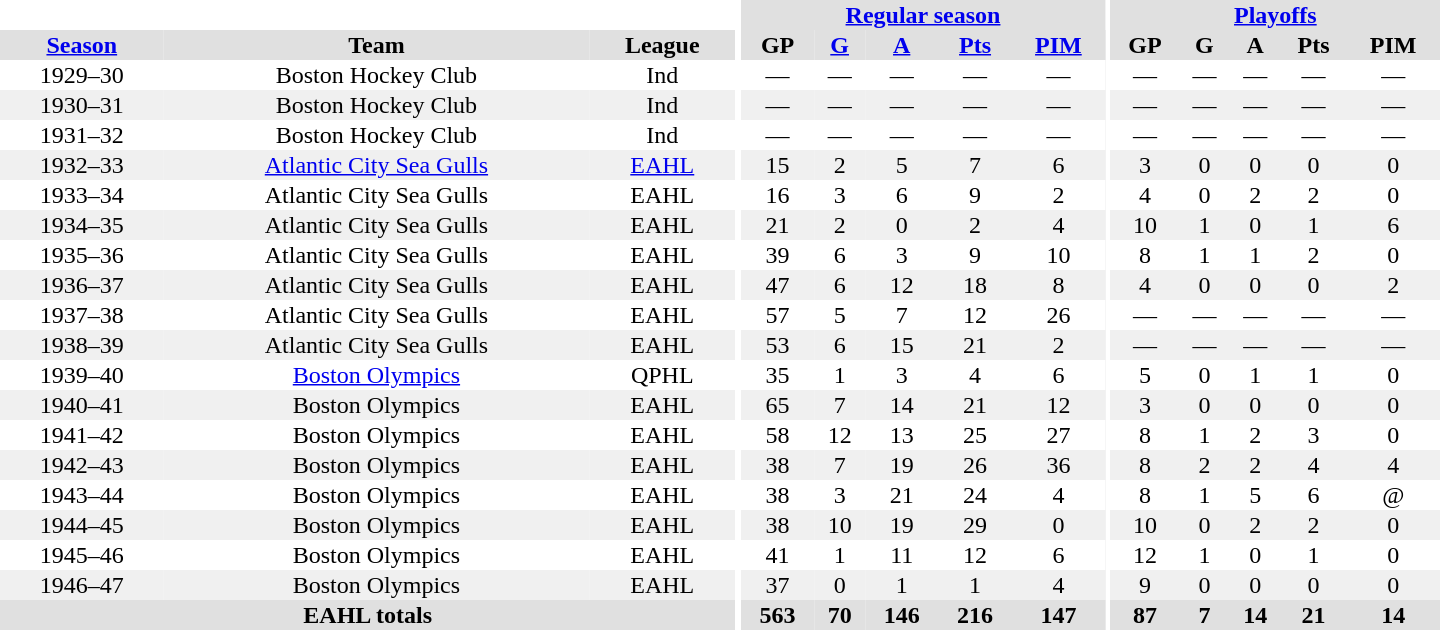<table border="0" cellpadding="1" cellspacing="0" style="text-align:center; width:60em">
<tr bgcolor="#e0e0e0">
<th colspan="3" bgcolor="#ffffff"></th>
<th rowspan="100" bgcolor="#ffffff"></th>
<th colspan="5"><a href='#'>Regular season</a></th>
<th rowspan="100" bgcolor="#ffffff"></th>
<th colspan="5"><a href='#'>Playoffs</a></th>
</tr>
<tr bgcolor="#e0e0e0">
<th><a href='#'>Season</a></th>
<th>Team</th>
<th>League</th>
<th>GP</th>
<th><a href='#'>G</a></th>
<th><a href='#'>A</a></th>
<th><a href='#'>Pts</a></th>
<th><a href='#'>PIM</a></th>
<th>GP</th>
<th>G</th>
<th>A</th>
<th>Pts</th>
<th>PIM</th>
</tr>
<tr>
<td>1929–30</td>
<td>Boston Hockey Club</td>
<td>Ind</td>
<td>—</td>
<td>—</td>
<td>—</td>
<td>—</td>
<td>—</td>
<td>—</td>
<td>—</td>
<td>—</td>
<td>—</td>
<td>—</td>
</tr>
<tr bgcolor="#f0f0f0">
<td>1930–31</td>
<td>Boston Hockey Club</td>
<td>Ind</td>
<td>—</td>
<td>—</td>
<td>—</td>
<td>—</td>
<td>—</td>
<td>—</td>
<td>—</td>
<td>—</td>
<td>—</td>
<td>—</td>
</tr>
<tr>
<td>1931–32</td>
<td>Boston Hockey Club</td>
<td>Ind</td>
<td>—</td>
<td>—</td>
<td>—</td>
<td>—</td>
<td>—</td>
<td>—</td>
<td>—</td>
<td>—</td>
<td>—</td>
<td>—</td>
</tr>
<tr bgcolor="#f0f0f0">
<td>1932–33</td>
<td><a href='#'>Atlantic City Sea Gulls</a></td>
<td><a href='#'>EAHL</a></td>
<td>15</td>
<td>2</td>
<td>5</td>
<td>7</td>
<td>6</td>
<td>3</td>
<td>0</td>
<td>0</td>
<td>0</td>
<td>0</td>
</tr>
<tr>
<td>1933–34</td>
<td>Atlantic City Sea Gulls</td>
<td>EAHL</td>
<td>16</td>
<td>3</td>
<td>6</td>
<td>9</td>
<td>2</td>
<td>4</td>
<td>0</td>
<td>2</td>
<td>2</td>
<td>0</td>
</tr>
<tr bgcolor="#f0f0f0">
<td>1934–35</td>
<td>Atlantic City Sea Gulls</td>
<td>EAHL</td>
<td>21</td>
<td>2</td>
<td>0</td>
<td>2</td>
<td>4</td>
<td>10</td>
<td>1</td>
<td>0</td>
<td>1</td>
<td>6</td>
</tr>
<tr>
<td>1935–36</td>
<td>Atlantic City Sea Gulls</td>
<td>EAHL</td>
<td>39</td>
<td>6</td>
<td>3</td>
<td>9</td>
<td>10</td>
<td>8</td>
<td>1</td>
<td>1</td>
<td>2</td>
<td>0</td>
</tr>
<tr bgcolor="#f0f0f0">
<td>1936–37</td>
<td>Atlantic City Sea Gulls</td>
<td>EAHL</td>
<td>47</td>
<td>6</td>
<td>12</td>
<td>18</td>
<td>8</td>
<td>4</td>
<td>0</td>
<td>0</td>
<td>0</td>
<td>2</td>
</tr>
<tr>
<td>1937–38</td>
<td>Atlantic City Sea Gulls</td>
<td>EAHL</td>
<td>57</td>
<td>5</td>
<td>7</td>
<td>12</td>
<td>26</td>
<td>—</td>
<td>—</td>
<td>—</td>
<td>—</td>
<td>—</td>
</tr>
<tr bgcolor="#f0f0f0">
<td>1938–39</td>
<td>Atlantic City Sea Gulls</td>
<td>EAHL</td>
<td>53</td>
<td>6</td>
<td>15</td>
<td>21</td>
<td>2</td>
<td>—</td>
<td>—</td>
<td>—</td>
<td>—</td>
<td>—</td>
</tr>
<tr>
<td>1939–40</td>
<td><a href='#'>Boston Olympics</a></td>
<td>QPHL</td>
<td>35</td>
<td>1</td>
<td>3</td>
<td>4</td>
<td>6</td>
<td>5</td>
<td>0</td>
<td>1</td>
<td>1</td>
<td>0</td>
</tr>
<tr bgcolor="#f0f0f0">
<td>1940–41</td>
<td>Boston Olympics</td>
<td>EAHL</td>
<td>65</td>
<td>7</td>
<td>14</td>
<td>21</td>
<td>12</td>
<td>3</td>
<td>0</td>
<td>0</td>
<td>0</td>
<td>0</td>
</tr>
<tr>
<td>1941–42</td>
<td>Boston Olympics</td>
<td>EAHL</td>
<td>58</td>
<td>12</td>
<td>13</td>
<td>25</td>
<td>27</td>
<td>8</td>
<td>1</td>
<td>2</td>
<td>3</td>
<td>0</td>
</tr>
<tr bgcolor="#f0f0f0">
<td>1942–43</td>
<td>Boston Olympics</td>
<td>EAHL</td>
<td>38</td>
<td>7</td>
<td>19</td>
<td>26</td>
<td>36</td>
<td>8</td>
<td>2</td>
<td>2</td>
<td>4</td>
<td>4</td>
</tr>
<tr>
<td>1943–44</td>
<td>Boston Olympics</td>
<td>EAHL</td>
<td>38</td>
<td>3</td>
<td>21</td>
<td>24</td>
<td>4</td>
<td>8</td>
<td>1</td>
<td>5</td>
<td>6</td>
<td>@</td>
</tr>
<tr bgcolor="#f0f0f0">
<td>1944–45</td>
<td>Boston Olympics</td>
<td>EAHL</td>
<td>38</td>
<td>10</td>
<td>19</td>
<td>29</td>
<td>0</td>
<td>10</td>
<td>0</td>
<td>2</td>
<td>2</td>
<td>0</td>
</tr>
<tr>
<td>1945–46</td>
<td>Boston Olympics</td>
<td>EAHL</td>
<td>41</td>
<td>1</td>
<td>11</td>
<td>12</td>
<td>6</td>
<td>12</td>
<td>1</td>
<td>0</td>
<td>1</td>
<td>0</td>
</tr>
<tr bgcolor="#f0f0f0">
<td>1946–47</td>
<td>Boston Olympics</td>
<td>EAHL</td>
<td>37</td>
<td>0</td>
<td>1</td>
<td>1</td>
<td>4</td>
<td>9</td>
<td>0</td>
<td>0</td>
<td>0</td>
<td>0</td>
</tr>
<tr bgcolor="#e0e0e0">
<th colspan="3">EAHL totals</th>
<th>563</th>
<th>70</th>
<th>146</th>
<th>216</th>
<th>147</th>
<th>87</th>
<th>7</th>
<th>14</th>
<th>21</th>
<th>14</th>
</tr>
</table>
